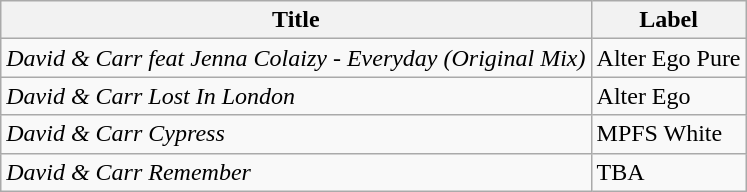<table class="wikitable">
<tr>
<th>Title</th>
<th>Label</th>
</tr>
<tr>
<td><em>David & Carr feat Jenna Colaizy - Everyday (Original Mix) </em></td>
<td>Alter Ego Pure</td>
</tr>
<tr>
<td><em>David & Carr Lost In London </em></td>
<td>Alter Ego</td>
</tr>
<tr>
<td><em>David & Carr Cypress</em></td>
<td>MPFS White</td>
</tr>
<tr>
<td><em>David & Carr Remember</em></td>
<td>TBA</td>
</tr>
</table>
